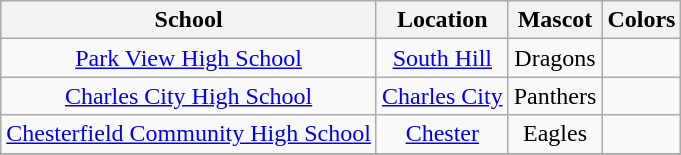<table class="wikitable" style="text-align:center;">
<tr>
<th>School</th>
<th>Location</th>
<th>Mascot</th>
<th>Colors</th>
</tr>
<tr>
<td><a href='#'>Park View High School</a></td>
<td><a href='#'>South Hill</a></td>
<td>Dragons</td>
<td></td>
</tr>
<tr>
<td><a href='#'>Charles City High School</a></td>
<td><a href='#'>Charles City</a></td>
<td>Panthers</td>
<td></td>
</tr>
<tr>
<td><a href='#'>Chesterfield Community High School</a></td>
<td><a href='#'>Chester</a></td>
<td>Eagles</td>
<td></td>
</tr>
<tr>
</tr>
</table>
